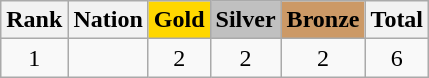<table class="wikitable sortable" style="text-align:center">
<tr>
<th>Rank</th>
<th>Nation</th>
<th style="background-color:gold">Gold</th>
<th style="background-color:silver">Silver</th>
<th style="background-color:#cc9966">Bronze</th>
<th>Total</th>
</tr>
<tr>
<td>1</td>
<td align=left></td>
<td>2</td>
<td>2</td>
<td>2</td>
<td>6</td>
</tr>
</table>
